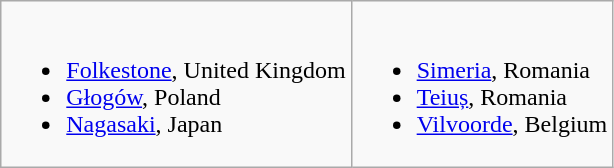<table class="wikitable">
<tr valign="top">
<td><br><ul><li> <a href='#'>Folkestone</a>, United Kingdom</li><li> <a href='#'>Głogów</a>, Poland</li><li> <a href='#'>Nagasaki</a>, Japan</li></ul></td>
<td><br><ul><li> <a href='#'>Simeria</a>, Romania</li><li> <a href='#'>Teiuș</a>, Romania</li><li> <a href='#'>Vilvoorde</a>, Belgium</li></ul></td>
</tr>
</table>
